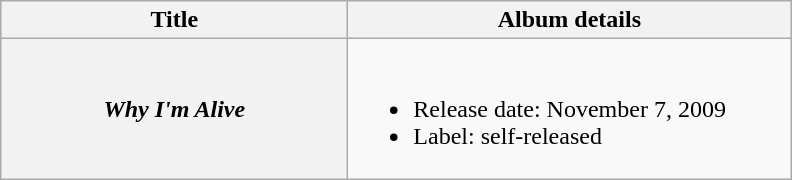<table class="wikitable plainrowheaders">
<tr>
<th style="width:14em;">Title</th>
<th style="width:18em;">Album details</th>
</tr>
<tr>
<th scope="row"><em>Why I'm Alive</em></th>
<td><br><ul><li>Release date: November 7, 2009</li><li>Label: self-released</li></ul></td>
</tr>
</table>
